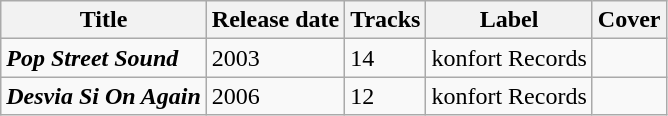<table class="wikitable">
<tr>
<th>Title</th>
<th>Release date</th>
<th>Tracks</th>
<th>Label</th>
<th>Cover</th>
</tr>
<tr>
<td><strong><em>Pop Street Sound</em></strong></td>
<td>2003</td>
<td>14</td>
<td>konfort Records</td>
<td></td>
</tr>
<tr>
<td><strong><em>Desvia Si On Again</em></strong></td>
<td>2006</td>
<td>12</td>
<td>konfort Records</td>
<td></td>
</tr>
</table>
